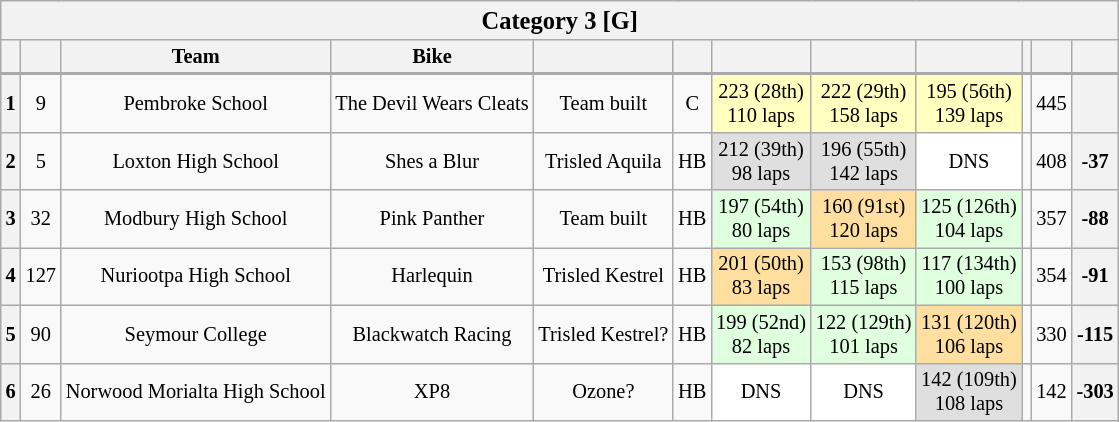<table class="wikitable collapsible collapsed" style="font-size: 85%; text-align:center">
<tr>
<th colspan="12" width="500"><big>Category 3 [G]</big></th>
</tr>
<tr>
<th valign="middle"></th>
<th valign="middle" "width="4"></th>
<th valign="middle">Team</th>
<th valign="middle">Bike</th>
<th valign="middle"></th>
<th valign="middle"></th>
<th><a href='#'></a><br></th>
<th><a href='#'></a><br></th>
<th><a href='#'></a><br></th>
<th><a href='#'></a><br></th>
<th valign="middle"></th>
<th valign="middle"></th>
</tr>
<tr>
</tr>
<tr style="border-top:2px solid #aaaaaa">
<th>1</th>
<td>9</td>
<td> Pembroke School</td>
<td>The Devil Wears Cleats</td>
<td>Team built</td>
<td>C</td>
<td bgcolor="#FFFFBF">223 (28th)<br>110 laps</td>
<td bgcolor="#FFFFBF">222 (29th)<br>158 laps</td>
<td bgcolor="#FFFFBF">195 (56th)<br>139 laps</td>
<td></td>
<td>445</td>
<th></th>
</tr>
<tr>
<th>2</th>
<td>5</td>
<td> Loxton High School</td>
<td>Shes a Blur</td>
<td>Trisled Aquila</td>
<td>HB</td>
<td bgcolor="#dfdfdf">212 (39th)<br>98 laps</td>
<td bgcolor="#dfdfdf">196 (55th)<br>142 laps</td>
<td bgcolor="#ffffff">DNS</td>
<td></td>
<td>408</td>
<th>-37</th>
</tr>
<tr>
<th>3</th>
<td>32</td>
<td> Modbury High School</td>
<td>Pink Panther</td>
<td>Team built</td>
<td>HB</td>
<td bgcolor="#dfffdf">197 (54th)<br>80 laps</td>
<td bgcolor="#ffdf9f">160 (91st)<br>120 laps</td>
<td bgcolor="#dfffdf">125 (126th)<br>104 laps</td>
<td></td>
<td>357</td>
<th>-88</th>
</tr>
<tr>
<th>4</th>
<td>127</td>
<td> Nuriootpa High School</td>
<td>Harlequin</td>
<td>Trisled Kestrel</td>
<td>HB</td>
<td bgcolor="#ffdf9f">201 (50th)<br>83 laps</td>
<td bgcolor="#dfffdf">153 (98th)<br>115 laps</td>
<td bgcolor="#dfffdf">117 (134th)<br>100 laps</td>
<td></td>
<td>354</td>
<th>-91</th>
</tr>
<tr>
<th>5</th>
<td>90</td>
<td> Seymour College</td>
<td>Blackwatch Racing</td>
<td>Trisled Kestrel?</td>
<td>HB</td>
<td bgcolor="#dfffdf">199 (52nd)<br>82 laps</td>
<td bgcolor="#dfffdf">122 (129th)<br>101 laps</td>
<td bgcolor="#ffdf9f">131 (120th)<br>106 laps</td>
<td></td>
<td>330</td>
<th>-115</th>
</tr>
<tr>
<th>6</th>
<td>26</td>
<td> Norwood Morialta High School</td>
<td>XP8</td>
<td>Ozone?</td>
<td>HB</td>
<td bgcolor="#ffffff">DNS</td>
<td bgcolor="#ffffff">DNS</td>
<td bgcolor="#dfdfdf">142 (109th)<br>108 laps</td>
<td></td>
<td>142</td>
<th>-303</th>
</tr>
</table>
